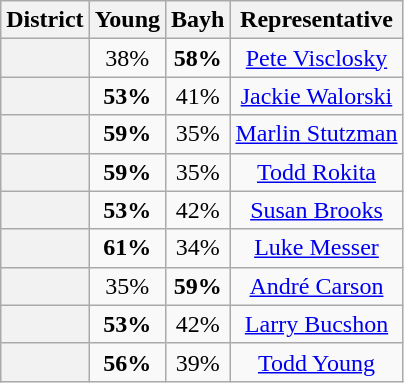<table class=wikitable>
<tr>
<th>District</th>
<th>Young</th>
<th>Bayh</th>
<th>Representative</th>
</tr>
<tr align=center>
<th></th>
<td>38%</td>
<td><strong>58%</strong></td>
<td><a href='#'>Pete Visclosky</a></td>
</tr>
<tr align=center>
<th></th>
<td><strong>53%</strong></td>
<td>41%</td>
<td><a href='#'>Jackie Walorski</a></td>
</tr>
<tr align=center>
<th></th>
<td><strong>59%</strong></td>
<td>35%</td>
<td><a href='#'>Marlin Stutzman</a></td>
</tr>
<tr align=center>
<th></th>
<td><strong>59%</strong></td>
<td>35%</td>
<td><a href='#'>Todd Rokita</a></td>
</tr>
<tr align=center>
<th></th>
<td><strong>53%</strong></td>
<td>42%</td>
<td><a href='#'>Susan Brooks</a></td>
</tr>
<tr align=center>
<th></th>
<td><strong>61%</strong></td>
<td>34%</td>
<td><a href='#'>Luke Messer</a></td>
</tr>
<tr align=center>
<th></th>
<td>35%</td>
<td><strong>59%</strong></td>
<td><a href='#'>André Carson</a></td>
</tr>
<tr align=center>
<th></th>
<td><strong>53%</strong></td>
<td>42%</td>
<td><a href='#'>Larry Bucshon</a></td>
</tr>
<tr align=center>
<th></th>
<td><strong>56%</strong></td>
<td>39%</td>
<td><a href='#'>Todd Young</a></td>
</tr>
</table>
